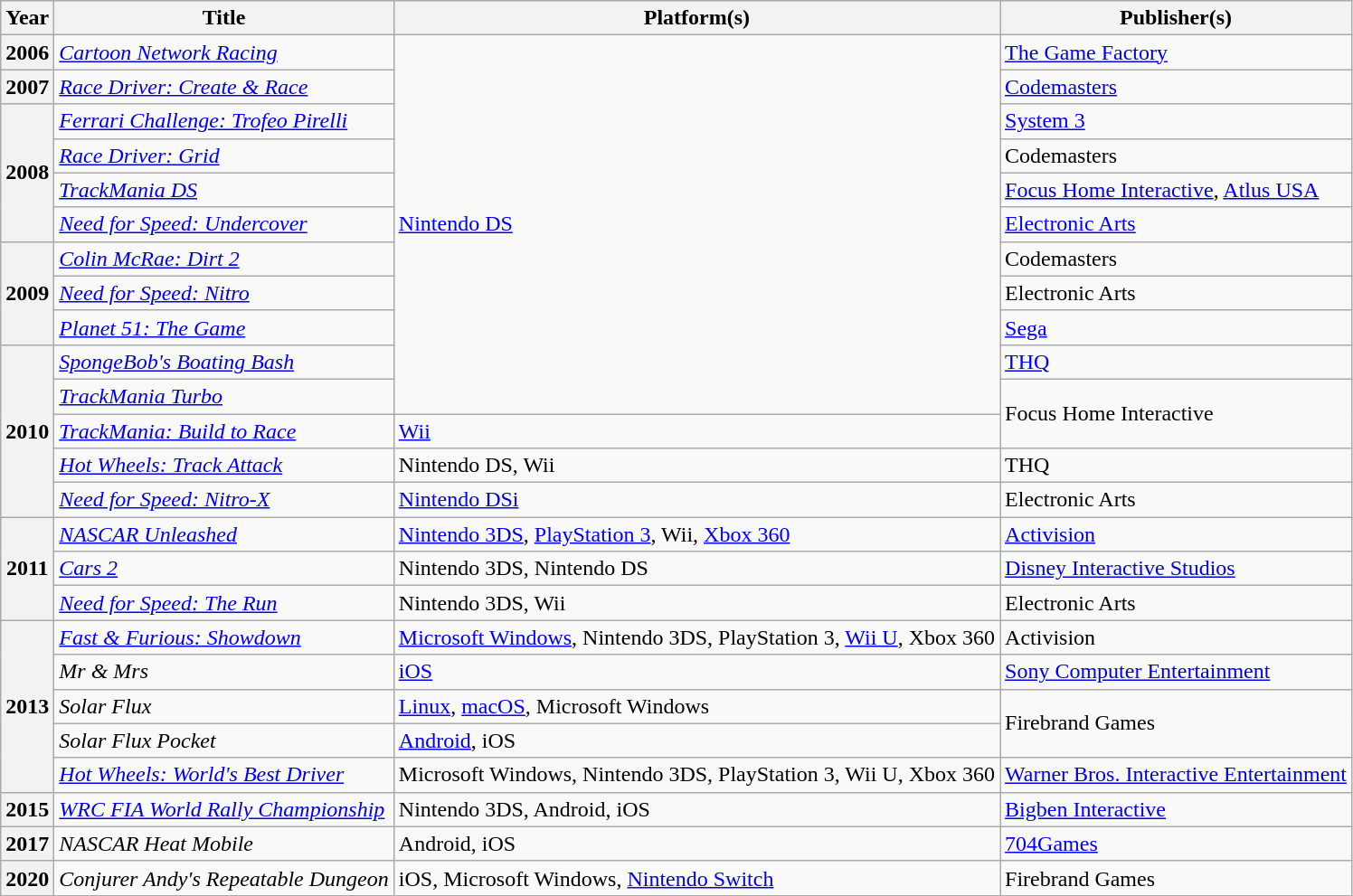<table class="wikitable sortable plainrowheaders">
<tr>
<th scope="col">Year</th>
<th scope="col">Title</th>
<th scope="col">Platform(s)</th>
<th scope="col">Publisher(s)</th>
</tr>
<tr>
<th scope="row">2006</th>
<td><em><a href='#'>Cartoon Network Racing</a></em></td>
<td rowspan="11"><a href='#'>Nintendo DS</a></td>
<td><a href='#'>The Game Factory</a></td>
</tr>
<tr>
<th scope="row">2007</th>
<td><em><a href='#'>Race Driver: Create & Race</a></em></td>
<td><a href='#'>Codemasters</a></td>
</tr>
<tr>
<th scope="row" rowspan="4">2008</th>
<td><em><a href='#'>Ferrari Challenge: Trofeo Pirelli</a></em></td>
<td><a href='#'>System 3</a></td>
</tr>
<tr>
<td><em><a href='#'>Race Driver: Grid</a></em></td>
<td>Codemasters</td>
</tr>
<tr>
<td><em><a href='#'>TrackMania DS</a></em></td>
<td><a href='#'>Focus Home Interactive</a>, <a href='#'>Atlus USA</a></td>
</tr>
<tr>
<td><em><a href='#'>Need for Speed: Undercover</a></em></td>
<td><a href='#'>Electronic Arts</a></td>
</tr>
<tr>
<th scope="row" rowspan="3">2009</th>
<td><em><a href='#'>Colin McRae: Dirt 2</a></em></td>
<td>Codemasters</td>
</tr>
<tr>
<td><em><a href='#'>Need for Speed: Nitro</a></em></td>
<td>Electronic Arts</td>
</tr>
<tr>
<td><em><a href='#'>Planet 51: The Game</a></em></td>
<td><a href='#'>Sega</a></td>
</tr>
<tr>
<th scope="row" rowspan="5">2010</th>
<td><em><a href='#'>SpongeBob's Boating Bash</a></em></td>
<td><a href='#'>THQ</a></td>
</tr>
<tr>
<td><em><a href='#'>TrackMania Turbo</a></em></td>
<td rowspan="2">Focus Home Interactive</td>
</tr>
<tr>
<td><em><a href='#'>TrackMania: Build to Race</a></em></td>
<td><a href='#'>Wii</a></td>
</tr>
<tr>
<td><em><a href='#'>Hot Wheels: Track Attack</a></em></td>
<td>Nintendo DS, Wii</td>
<td>THQ</td>
</tr>
<tr>
<td><em><a href='#'>Need for Speed: Nitro-X</a></em></td>
<td><a href='#'>Nintendo DSi</a></td>
<td>Electronic Arts</td>
</tr>
<tr>
<th scope="row" rowspan="3">2011</th>
<td><em><a href='#'>NASCAR Unleashed</a></em></td>
<td><a href='#'>Nintendo 3DS</a>, <a href='#'>PlayStation 3</a>, Wii, <a href='#'>Xbox 360</a></td>
<td><a href='#'>Activision</a></td>
</tr>
<tr>
<td><em><a href='#'>Cars 2</a></em></td>
<td>Nintendo 3DS, Nintendo DS</td>
<td><a href='#'>Disney Interactive Studios</a></td>
</tr>
<tr>
<td><em><a href='#'>Need for Speed: The Run</a></em></td>
<td>Nintendo 3DS, Wii</td>
<td>Electronic Arts</td>
</tr>
<tr>
<th scope="row" rowspan="5">2013</th>
<td><em><a href='#'>Fast & Furious: Showdown</a></em></td>
<td><a href='#'>Microsoft Windows</a>, Nintendo 3DS, PlayStation 3, <a href='#'>Wii U</a>, Xbox 360</td>
<td>Activision</td>
</tr>
<tr>
<td><em>Mr & Mrs</em></td>
<td><a href='#'>iOS</a></td>
<td><a href='#'>Sony Computer Entertainment</a></td>
</tr>
<tr>
<td><em>Solar Flux</em></td>
<td><a href='#'>Linux</a>, <a href='#'>macOS</a>, Microsoft Windows</td>
<td rowspan="2">Firebrand Games</td>
</tr>
<tr>
<td><em>Solar Flux Pocket</em></td>
<td><a href='#'>Android</a>, iOS</td>
</tr>
<tr>
<td><em><a href='#'>Hot Wheels: World's Best Driver</a></em></td>
<td>Microsoft Windows, Nintendo 3DS, PlayStation 3, Wii U, Xbox 360</td>
<td><a href='#'>Warner Bros. Interactive Entertainment</a></td>
</tr>
<tr>
<th scope="row">2015</th>
<td><em><a href='#'>WRC FIA World Rally Championship</a></em></td>
<td>Nintendo 3DS, Android, iOS</td>
<td><a href='#'>Bigben Interactive</a></td>
</tr>
<tr>
<th scope="row">2017</th>
<td><em>NASCAR Heat Mobile</em></td>
<td>Android, iOS</td>
<td><a href='#'>704Games</a></td>
</tr>
<tr>
<th scope="row">2020</th>
<td><em>Conjurer Andy's Repeatable Dungeon</em></td>
<td>iOS, Microsoft Windows, <a href='#'>Nintendo Switch</a></td>
<td>Firebrand Games</td>
</tr>
</table>
